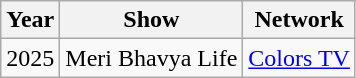<table class="wikitable">
<tr>
<th>Year</th>
<th>Show</th>
<th>Network</th>
</tr>
<tr>
<td>2025</td>
<td>Meri Bhavya Life</td>
<td><a href='#'>Colors TV</a></td>
</tr>
</table>
